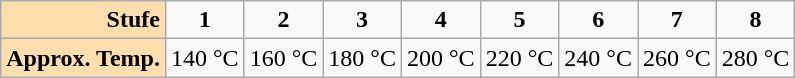<table class="wikitable" style="text-align:center">
<tr>
<th style="background:#ffdead; text-align: right;">Stufe</th>
<td><strong>1</strong></td>
<td><strong>2</strong></td>
<td><strong>3</strong></td>
<td><strong>4</strong></td>
<td><strong>5</strong></td>
<td><strong>6</strong></td>
<td><strong>7</strong></td>
<td><strong>8</strong></td>
</tr>
<tr>
<th style="background:#ffdead; text-align: right;">Approx. Temp.</th>
<td>140 °C</td>
<td>160 °C</td>
<td>180 °C</td>
<td>200 °C</td>
<td>220 °C</td>
<td>240 °C</td>
<td>260 °C</td>
<td>280 °C</td>
</tr>
</table>
